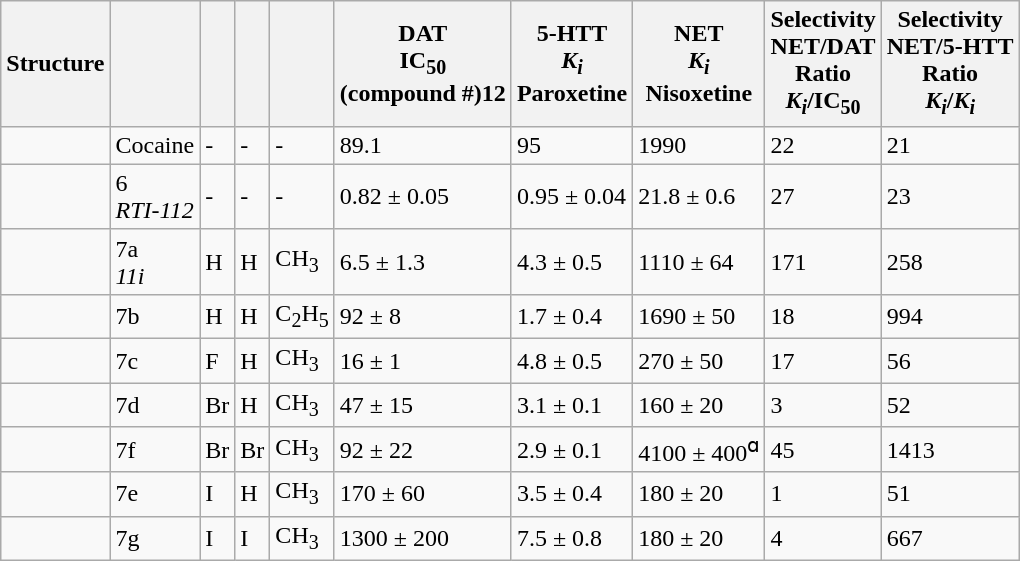<table class="wikitable sortable sort-under">
<tr>
<th>Structure<br></th>
<th></th>
<th></th>
<th></th>
<th></th>
<th>DAT<br>IC<sub>50</sub><br>(compound #)12</th>
<th>5-HTT<br><em>K<sub>i</sub></em><br>Paroxetine</th>
<th>NET<br><em>K<sub>i</sub></em><br>Nisoxetine</th>
<th>Selectivity<br>NET/DAT<br>Ratio<br><em>K<sub>i</sub></em>/IC<sub>50</sub></th>
<th>Selectivity<br>NET/5-HTT<br>Ratio<br><em>K<sub>i</sub></em>/<em>K<sub>i</sub></em></th>
</tr>
<tr>
<td></td>
<td>Cocaine</td>
<td>-</td>
<td>-</td>
<td>-</td>
<td>89.1</td>
<td>95</td>
<td>1990</td>
<td>22</td>
<td>21</td>
</tr>
<tr>
<td></td>
<td>6<br><em>RTI-112</em></td>
<td>-</td>
<td>-</td>
<td>-</td>
<td>0.82 ± 0.05</td>
<td>0.95 ± 0.04</td>
<td>21.8 ± 0.6</td>
<td>27</td>
<td>23</td>
</tr>
<tr>
<td></td>
<td>7a<br><em>11i</em></td>
<td>H</td>
<td>H</td>
<td>CH<sub>3</sub></td>
<td>6.5 ± 1.3</td>
<td>4.3 ± 0.5</td>
<td>1110 ± 64</td>
<td>171</td>
<td>258</td>
</tr>
<tr>
<td></td>
<td>7b</td>
<td>H</td>
<td>H</td>
<td>C<sub>2</sub>H<sub>5</sub></td>
<td>92 ± 8</td>
<td>1.7 ± 0.4</td>
<td>1690 ± 50</td>
<td>18</td>
<td>994</td>
</tr>
<tr>
<td></td>
<td>7c</td>
<td>F</td>
<td>H</td>
<td>CH<sub>3</sub></td>
<td>16 ± 1</td>
<td>4.8 ± 0.5</td>
<td>270 ± 50</td>
<td>17</td>
<td>56</td>
</tr>
<tr>
<td></td>
<td>7d</td>
<td>Br</td>
<td>H</td>
<td>CH<sub>3</sub></td>
<td>47 ± 15</td>
<td>3.1 ± 0.1</td>
<td>160 ± 20</td>
<td>3</td>
<td>52</td>
</tr>
<tr>
<td></td>
<td>7f</td>
<td>Br</td>
<td>Br</td>
<td>CH<sub>3</sub></td>
<td>92 ± 22</td>
<td>2.9 ± 0.1</td>
<td>4100 ± 400<sup>ɑ</sup></td>
<td>45</td>
<td>1413</td>
</tr>
<tr>
<td></td>
<td>7e</td>
<td>I</td>
<td>H</td>
<td>CH<sub>3</sub></td>
<td>170 ± 60</td>
<td>3.5 ± 0.4</td>
<td>180 ± 20</td>
<td>1</td>
<td>51</td>
</tr>
<tr>
<td></td>
<td>7g</td>
<td>I</td>
<td>I</td>
<td>CH<sub>3</sub></td>
<td>1300 ± 200</td>
<td>7.5 ± 0.8</td>
<td>180 ± 20</td>
<td>4</td>
<td>667</td>
</tr>
</table>
